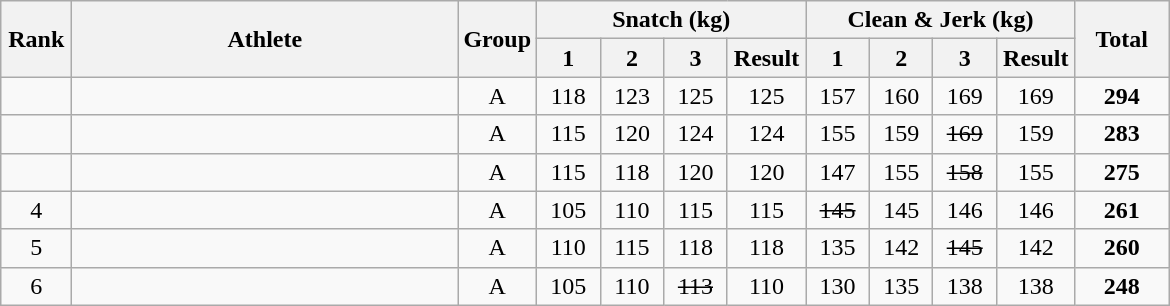<table class = "wikitable" style="text-align:center;">
<tr>
<th rowspan=2 width=40>Rank</th>
<th rowspan=2 width=250>Athlete</th>
<th rowspan=2 width=40>Group</th>
<th colspan=4>Snatch (kg)</th>
<th colspan=4>Clean & Jerk (kg)</th>
<th rowspan=2 width=55>Total</th>
</tr>
<tr>
<th width=35>1</th>
<th width=35>2</th>
<th width=35>3</th>
<th width=45>Result</th>
<th width=35>1</th>
<th width=35>2</th>
<th width=35>3</th>
<th width=45>Result</th>
</tr>
<tr>
<td></td>
<td align=left></td>
<td>A</td>
<td>118</td>
<td>123</td>
<td>125</td>
<td>125</td>
<td>157</td>
<td>160</td>
<td>169</td>
<td>169</td>
<td><strong>294</strong></td>
</tr>
<tr>
<td></td>
<td align=left></td>
<td>A</td>
<td>115</td>
<td>120</td>
<td>124</td>
<td>124</td>
<td>155</td>
<td>159</td>
<td><s>169</s></td>
<td>159</td>
<td><strong>283</strong></td>
</tr>
<tr>
<td></td>
<td align=left></td>
<td>A</td>
<td>115</td>
<td>118</td>
<td>120</td>
<td>120</td>
<td>147</td>
<td>155</td>
<td><s>158</s></td>
<td>155</td>
<td><strong>275</strong></td>
</tr>
<tr>
<td>4</td>
<td align=left></td>
<td>A</td>
<td>105</td>
<td>110</td>
<td>115</td>
<td>115</td>
<td><s>145</s></td>
<td>145</td>
<td>146</td>
<td>146</td>
<td><strong>261</strong></td>
</tr>
<tr>
<td>5</td>
<td align=left></td>
<td>A</td>
<td>110</td>
<td>115</td>
<td>118</td>
<td>118</td>
<td>135</td>
<td>142</td>
<td><s>145</s></td>
<td>142</td>
<td><strong>260</strong></td>
</tr>
<tr>
<td>6</td>
<td align=left></td>
<td>A</td>
<td>105</td>
<td>110</td>
<td><s>113</s></td>
<td>110</td>
<td>130</td>
<td>135</td>
<td>138</td>
<td>138</td>
<td><strong>248</strong></td>
</tr>
</table>
